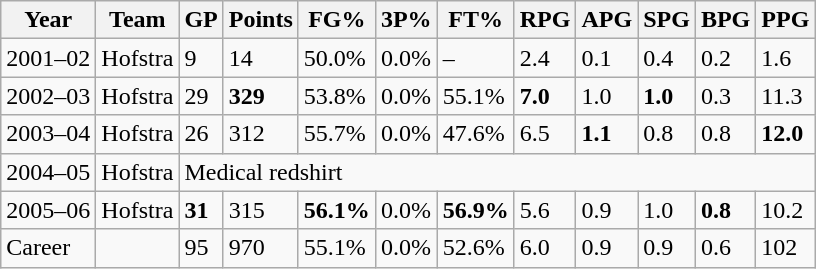<table class="wikitable">
<tr>
<th>Year</th>
<th>Team</th>
<th>GP</th>
<th>Points</th>
<th>FG%</th>
<th>3P%</th>
<th>FT%</th>
<th>RPG</th>
<th>APG</th>
<th>SPG</th>
<th>BPG</th>
<th>PPG</th>
</tr>
<tr>
<td>2001–02</td>
<td>Hofstra</td>
<td>9</td>
<td>14</td>
<td>50.0%</td>
<td>0.0%</td>
<td>–</td>
<td>2.4</td>
<td>0.1</td>
<td>0.4</td>
<td>0.2</td>
<td>1.6</td>
</tr>
<tr>
<td>2002–03</td>
<td>Hofstra</td>
<td>29</td>
<td><strong>329</strong></td>
<td>53.8%</td>
<td>0.0%</td>
<td>55.1%</td>
<td><strong>7.0</strong></td>
<td>1.0</td>
<td><strong>1.0</strong></td>
<td>0.3</td>
<td>11.3</td>
</tr>
<tr>
<td>2003–04</td>
<td>Hofstra</td>
<td>26</td>
<td>312</td>
<td>55.7%</td>
<td>0.0%</td>
<td>47.6%</td>
<td>6.5</td>
<td><strong>1.1</strong></td>
<td>0.8</td>
<td>0.8</td>
<td><strong>12.0</strong></td>
</tr>
<tr>
<td>2004–05</td>
<td>Hofstra</td>
<td colspan="10">Medical redshirt</td>
</tr>
<tr>
<td>2005–06</td>
<td>Hofstra</td>
<td><strong>31</strong></td>
<td>315</td>
<td><strong>56.1%</strong></td>
<td>0.0%</td>
<td><strong>56.9%</strong></td>
<td>5.6</td>
<td>0.9</td>
<td>1.0</td>
<td><strong>0.8</strong></td>
<td>10.2</td>
</tr>
<tr>
<td>Career</td>
<td></td>
<td>95</td>
<td>970</td>
<td>55.1%</td>
<td>0.0%</td>
<td>52.6%</td>
<td>6.0</td>
<td>0.9</td>
<td>0.9</td>
<td>0.6</td>
<td>102</td>
</tr>
</table>
